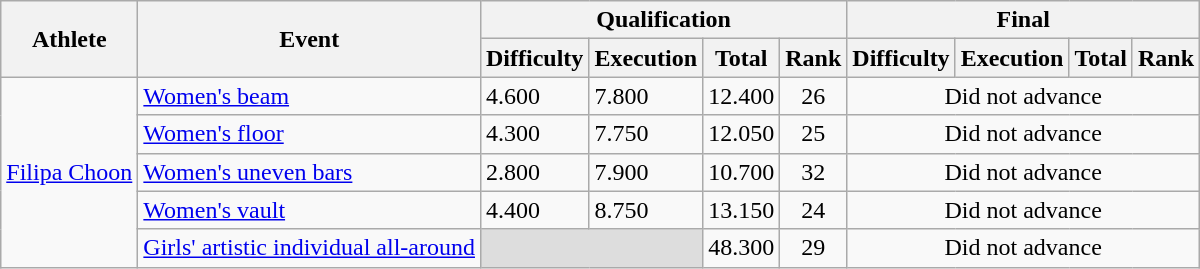<table class="wikitable">
<tr>
<th rowspan=2>Athlete</th>
<th rowspan=2>Event</th>
<th colspan=4>Qualification</th>
<th colspan=4>Final</th>
</tr>
<tr>
<th>Difficulty</th>
<th>Execution</th>
<th>Total</th>
<th>Rank</th>
<th>Difficulty</th>
<th>Execution</th>
<th>Total</th>
<th>Rank</th>
</tr>
<tr>
<td rowspan=5><a href='#'>Filipa Choon</a></td>
<td><a href='#'>Women's beam</a></td>
<td>4.600</td>
<td>7.800</td>
<td>12.400</td>
<td align=center>26</td>
<td colspan=4 align=center>Did not advance</td>
</tr>
<tr>
<td><a href='#'>Women's floor</a></td>
<td>4.300</td>
<td>7.750</td>
<td>12.050</td>
<td align=center>25</td>
<td colspan=4 align=center>Did not advance</td>
</tr>
<tr>
<td><a href='#'>Women's uneven bars</a></td>
<td>2.800</td>
<td>7.900</td>
<td>10.700</td>
<td align=center>32</td>
<td colspan=4 align=center>Did not advance</td>
</tr>
<tr>
<td><a href='#'>Women's vault</a></td>
<td>4.400</td>
<td>8.750</td>
<td>13.150</td>
<td align=center>24</td>
<td colspan=4 align=center>Did not advance</td>
</tr>
<tr>
<td><a href='#'>Girls' artistic individual all-around</a></td>
<td colspan=2 bgcolor=#ddd></td>
<td>48.300</td>
<td align=center>29</td>
<td colspan=4 align=center>Did not advance</td>
</tr>
</table>
